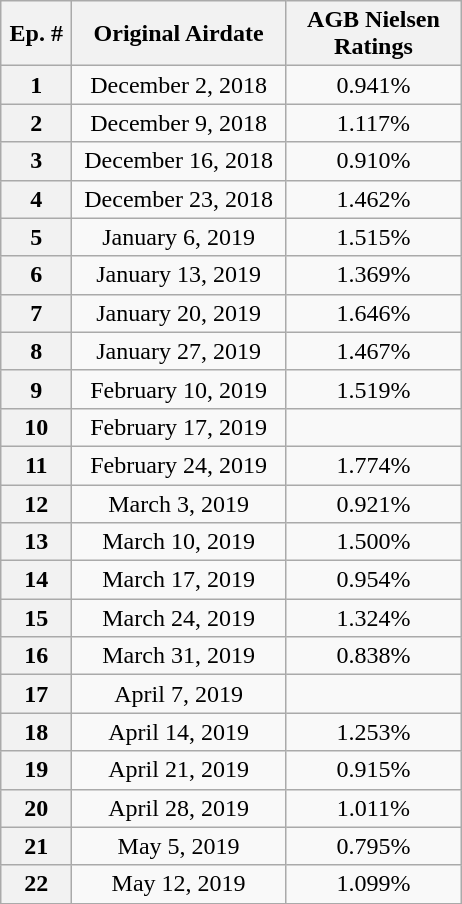<table class=wikitable style=text-align:center>
<tr>
<th style=width:40px>Ep. #</th>
<th style=width:135px>Original Airdate</th>
<th width=110>AGB Nielsen Ratings</th>
</tr>
<tr>
<th>1</th>
<td>December 2, 2018</td>
<td>0.941%</td>
</tr>
<tr>
<th>2</th>
<td>December 9, 2018</td>
<td>1.117%</td>
</tr>
<tr>
<th>3</th>
<td>December 16, 2018</td>
<td>0.910%</td>
</tr>
<tr>
<th>4</th>
<td>December 23, 2018</td>
<td>1.462%</td>
</tr>
<tr>
<th>5</th>
<td>January 6, 2019</td>
<td>1.515%</td>
</tr>
<tr>
<th>6</th>
<td>January 13, 2019</td>
<td>1.369%</td>
</tr>
<tr>
<th>7</th>
<td>January 20, 2019</td>
<td>1.646%</td>
</tr>
<tr>
<th>8</th>
<td>January 27, 2019</td>
<td>1.467%</td>
</tr>
<tr>
<th>9</th>
<td>February 10, 2019</td>
<td>1.519%</td>
</tr>
<tr>
<th>10</th>
<td>February 17, 2019</td>
<td></td>
</tr>
<tr>
<th>11</th>
<td>February 24, 2019</td>
<td>1.774%</td>
</tr>
<tr>
<th>12</th>
<td>March 3, 2019</td>
<td>0.921%</td>
</tr>
<tr>
<th>13</th>
<td>March 10, 2019</td>
<td>1.500%</td>
</tr>
<tr>
<th>14</th>
<td>March 17, 2019</td>
<td>0.954%</td>
</tr>
<tr>
<th>15</th>
<td>March 24, 2019</td>
<td>1.324%</td>
</tr>
<tr>
<th>16</th>
<td>March 31, 2019</td>
<td>0.838%</td>
</tr>
<tr>
<th>17</th>
<td>April 7, 2019</td>
<td></td>
</tr>
<tr>
<th>18</th>
<td>April 14, 2019</td>
<td>1.253%</td>
</tr>
<tr>
<th>19</th>
<td>April 21, 2019</td>
<td>0.915%</td>
</tr>
<tr>
<th>20</th>
<td>April 28, 2019</td>
<td>1.011%</td>
</tr>
<tr>
<th>21</th>
<td>May 5, 2019</td>
<td>0.795%</td>
</tr>
<tr>
<th>22</th>
<td>May 12, 2019</td>
<td>1.099%</td>
</tr>
<tr>
</tr>
</table>
